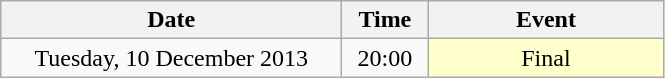<table class = "wikitable" style="text-align:center;">
<tr>
<th width=220>Date</th>
<th width=50>Time</th>
<th width=150>Event</th>
</tr>
<tr>
<td>Tuesday, 10 December 2013</td>
<td>20:00</td>
<td bgcolor=ffffcc>Final</td>
</tr>
</table>
